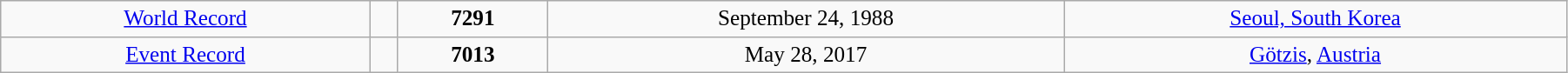<table width="95%" class="wikitable" style=" text-align:center; font-size:105%;">
<tr>
<td><a href='#'>World Record</a></td>
<td></td>
<td><strong>7291 </strong></td>
<td>September 24, 1988</td>
<td> <a href='#'>Seoul, South Korea</a></td>
</tr>
<tr>
<td><a href='#'>Event Record</a></td>
<td></td>
<td><strong>7013 </strong></td>
<td>May 28, 2017</td>
<td> <a href='#'>Götzis</a>, <a href='#'>Austria</a></td>
</tr>
</table>
